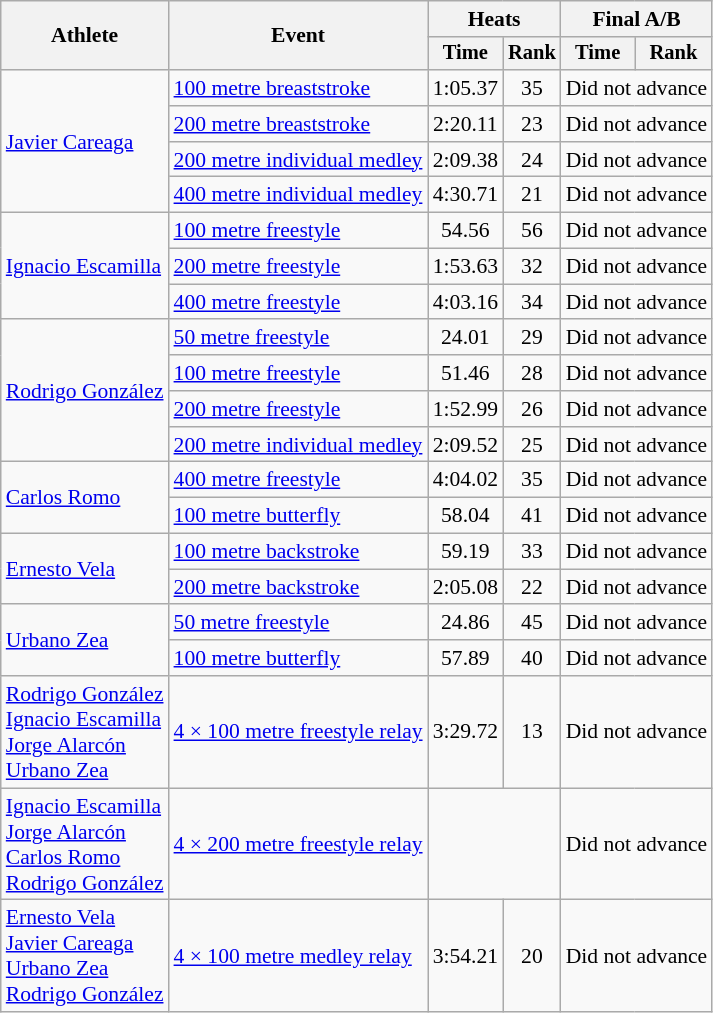<table class="wikitable" style="font-size:90%">
<tr>
<th rowspan="2">Athlete</th>
<th rowspan="2">Event</th>
<th colspan=2>Heats</th>
<th colspan=2>Final A/B</th>
</tr>
<tr style="font-size:95%">
<th>Time</th>
<th>Rank</th>
<th>Time</th>
<th>Rank</th>
</tr>
<tr align=center>
<td align=left rowspan=4><a href='#'>Javier Careaga</a></td>
<td align=left><a href='#'>100 metre breaststroke</a></td>
<td>1:05.37</td>
<td>35</td>
<td colspan=2>Did not advance</td>
</tr>
<tr align=center>
<td align=left><a href='#'>200 metre breaststroke</a></td>
<td>2:20.11</td>
<td>23</td>
<td colspan=2>Did not advance</td>
</tr>
<tr align=center>
<td align=left><a href='#'>200 metre individual medley</a></td>
<td>2:09.38</td>
<td>24</td>
<td colspan=2>Did not advance</td>
</tr>
<tr align=center>
<td align=left><a href='#'>400 metre individual medley</a></td>
<td>4:30.71</td>
<td>21</td>
<td colspan=2>Did not advance</td>
</tr>
<tr align=center>
<td align=left rowspan=3><a href='#'>Ignacio Escamilla</a></td>
<td align=left><a href='#'>100 metre freestyle</a></td>
<td>54.56</td>
<td>56</td>
<td colspan=2>Did not advance</td>
</tr>
<tr align=center>
<td align=left><a href='#'>200 metre freestyle</a></td>
<td>1:53.63</td>
<td>32</td>
<td colspan=2>Did not advance</td>
</tr>
<tr align=center>
<td align=left><a href='#'>400 metre freestyle</a></td>
<td>4:03.16</td>
<td>34</td>
<td colspan=2>Did not advance</td>
</tr>
<tr align=center>
<td align=left rowspan=4><a href='#'>Rodrigo González</a></td>
<td align=left><a href='#'>50 metre freestyle</a></td>
<td>24.01</td>
<td>29</td>
<td colspan=2>Did not advance</td>
</tr>
<tr align=center>
<td align=left><a href='#'>100 metre freestyle</a></td>
<td>51.46</td>
<td>28</td>
<td colspan=2>Did not advance</td>
</tr>
<tr align=center>
<td align=left><a href='#'>200 metre freestyle</a></td>
<td>1:52.99</td>
<td>26</td>
<td colspan=2>Did not advance</td>
</tr>
<tr align=center>
<td align=left><a href='#'>200 metre individual medley</a></td>
<td>2:09.52</td>
<td>25</td>
<td colspan=2>Did not advance</td>
</tr>
<tr align=center>
<td align=left rowspan=2><a href='#'>Carlos Romo</a></td>
<td align=left><a href='#'>400 metre freestyle</a></td>
<td>4:04.02</td>
<td>35</td>
<td colspan=2>Did not advance</td>
</tr>
<tr align=center>
<td align=left><a href='#'>100 metre butterfly</a></td>
<td>58.04</td>
<td>41</td>
<td colspan=2>Did not advance</td>
</tr>
<tr align=center>
<td align=left rowspan=2><a href='#'>Ernesto Vela</a></td>
<td align=left><a href='#'>100 metre backstroke</a></td>
<td>59.19</td>
<td>33</td>
<td colspan=2>Did not advance</td>
</tr>
<tr align=center>
<td align=left><a href='#'>200 metre backstroke</a></td>
<td>2:05.08</td>
<td>22</td>
<td colspan=2>Did not advance</td>
</tr>
<tr align=center>
<td align=left rowspan=2><a href='#'>Urbano Zea</a></td>
<td align=left><a href='#'>50 metre freestyle</a></td>
<td>24.86</td>
<td>45</td>
<td colspan=2>Did not advance</td>
</tr>
<tr align=center>
<td align=left><a href='#'>100 metre butterfly</a></td>
<td>57.89</td>
<td>40</td>
<td colspan=2>Did not advance</td>
</tr>
<tr align=center>
<td align=left><a href='#'>Rodrigo González</a><br><a href='#'>Ignacio Escamilla</a><br><a href='#'>Jorge Alarcón</a><br><a href='#'>Urbano Zea</a></td>
<td align=left><a href='#'>4 × 100 metre freestyle relay</a></td>
<td>3:29.72</td>
<td>13</td>
<td colspan=2>Did not advance</td>
</tr>
<tr align=center>
<td align=left><a href='#'>Ignacio Escamilla</a><br><a href='#'>Jorge Alarcón</a><br><a href='#'>Carlos Romo</a><br><a href='#'>Rodrigo González</a></td>
<td align=left><a href='#'>4 × 200 metre freestyle relay</a></td>
<td colspan=2></td>
<td colspan=2>Did not advance</td>
</tr>
<tr align=center>
<td align=left><a href='#'>Ernesto Vela</a><br><a href='#'>Javier Careaga</a><br><a href='#'>Urbano Zea</a><br><a href='#'>Rodrigo González</a></td>
<td align=left><a href='#'>4 × 100 metre medley relay</a></td>
<td>3:54.21</td>
<td>20</td>
<td colspan=2>Did not advance</td>
</tr>
</table>
